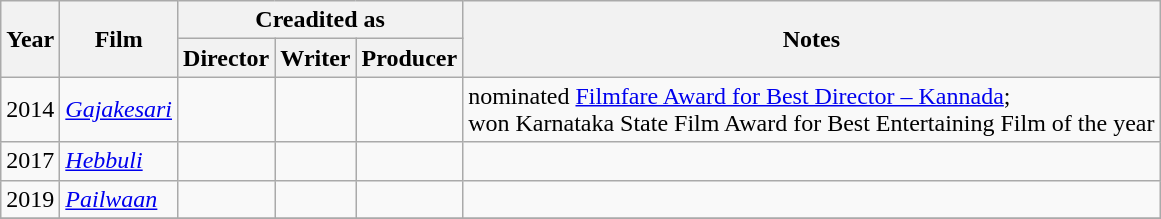<table class="wikitable sortable" style="margin-right: 0;">
<tr>
<th rowspan="2">Year</th>
<th rowspan="2">Film</th>
<th colspan="3">Creadited as</th>
<th rowspan="2">Notes</th>
</tr>
<tr>
<th>Director</th>
<th>Writer</th>
<th>Producer</th>
</tr>
<tr>
<td>2014</td>
<td><em><a href='#'>Gajakesari</a></em></td>
<td></td>
<td></td>
<td></td>
<td>nominated <a href='#'>Filmfare Award for Best Director&nbsp;– Kannada</a>; <br> won Karnataka State Film Award for Best Entertaining Film of the year</td>
</tr>
<tr>
<td>2017</td>
<td><em><a href='#'>Hebbuli</a></em></td>
<td></td>
<td></td>
<td></td>
<td></td>
</tr>
<tr>
<td>2019</td>
<td><em><a href='#'>Pailwaan</a></em></td>
<td></td>
<td></td>
<td></td>
<td></td>
</tr>
<tr>
</tr>
</table>
